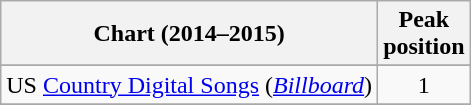<table class="wikitable sortable plainrowheaders">
<tr>
<th>Chart (2014–2015)</th>
<th>Peak<br>position</th>
</tr>
<tr>
</tr>
<tr>
</tr>
<tr>
</tr>
<tr>
</tr>
<tr>
</tr>
<tr>
<td>US <a href='#'>Country Digital Songs</a> (<em><a href='#'>Billboard</a></em>)</td>
<td style="text-align:center;">1</td>
</tr>
<tr>
</tr>
</table>
